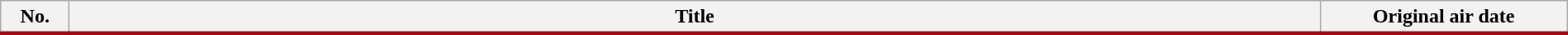<table class="wikitable plainrowheaders" style="width:100%; margin:auto;">
<tr style="border-bottom:3px solid #B30713;">
<th scope="col" style="width:3em;">No.</th>
<th scope="col">Title</th>
<th scope="col" style="width:12em;">Original air date<br>






</th>
</tr>
</table>
